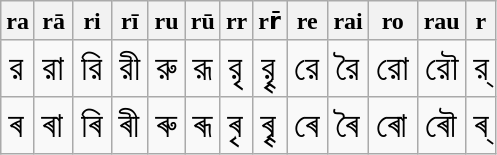<table class="wikitable">
<tr>
<th>ra</th>
<th>rā</th>
<th>ri</th>
<th>rī</th>
<th>ru</th>
<th>rū</th>
<th>rr</th>
<th>rr̄</th>
<th>re</th>
<th>rai</th>
<th>ro</th>
<th>rau</th>
<th>r</th>
</tr>
<tr style="font-size: 150%;">
<td>র</td>
<td>রা</td>
<td>রি</td>
<td>রী</td>
<td>রু</td>
<td>রূ</td>
<td>রৃ</td>
<td>রৄ</td>
<td>রে</td>
<td>রৈ</td>
<td>রো</td>
<td>রৌ</td>
<td>র্</td>
</tr>
<tr style="font-size: 150%;">
<td>ৰ</td>
<td>ৰা</td>
<td>ৰি</td>
<td>ৰী</td>
<td>ৰু</td>
<td>ৰূ</td>
<td>ৰৃ</td>
<td>ৰৄ</td>
<td>ৰে</td>
<td>ৰৈ</td>
<td>ৰো</td>
<td>ৰৌ</td>
<td>ৰ্</td>
</tr>
</table>
